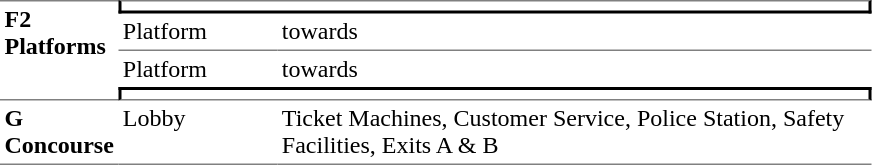<table border=0 cellspacing=0 cellpadding=3>
<tr>
<td style="border-top:solid 1px gray;border-bottom:solid 1px gray;" rowspan=4 width=50 valign=top><strong>F2<br>Platforms</strong></td>
<td style="border-top:solid 1px gray;border-bottom:solid 1px gray;border-right:solid 2px black;border-left:solid 2px black;border-bottom:solid 2px black;text-align:center;" colspan=2></td>
</tr>
<tr>
<td style="border-bottom:solid 1px gray;" width=100>Platform </td>
<td style="border-bottom:solid 1px gray;"width=390>  towards  </td>
</tr>
<tr>
<td>Platform </td>
<td>  towards   </td>
</tr>
<tr>
<td style="border-bottom:solid 1px gray;border-top:solid 2px black;border-right:solid 2px black;border-left:solid 2px black;text-align:center;" colspan=2></td>
</tr>
<tr>
<td style="border-bottom:solid 1px gray;" valign=top><strong>G<br>Concourse</strong></td>
<td style="border-bottom:solid 1px gray;" valign=top>Lobby</td>
<td style="border-bottom:solid 1px gray;" width=390 valign=top>Ticket Machines, Customer Service, Police Station, Safety Facilities, Exits A & B</td>
</tr>
</table>
